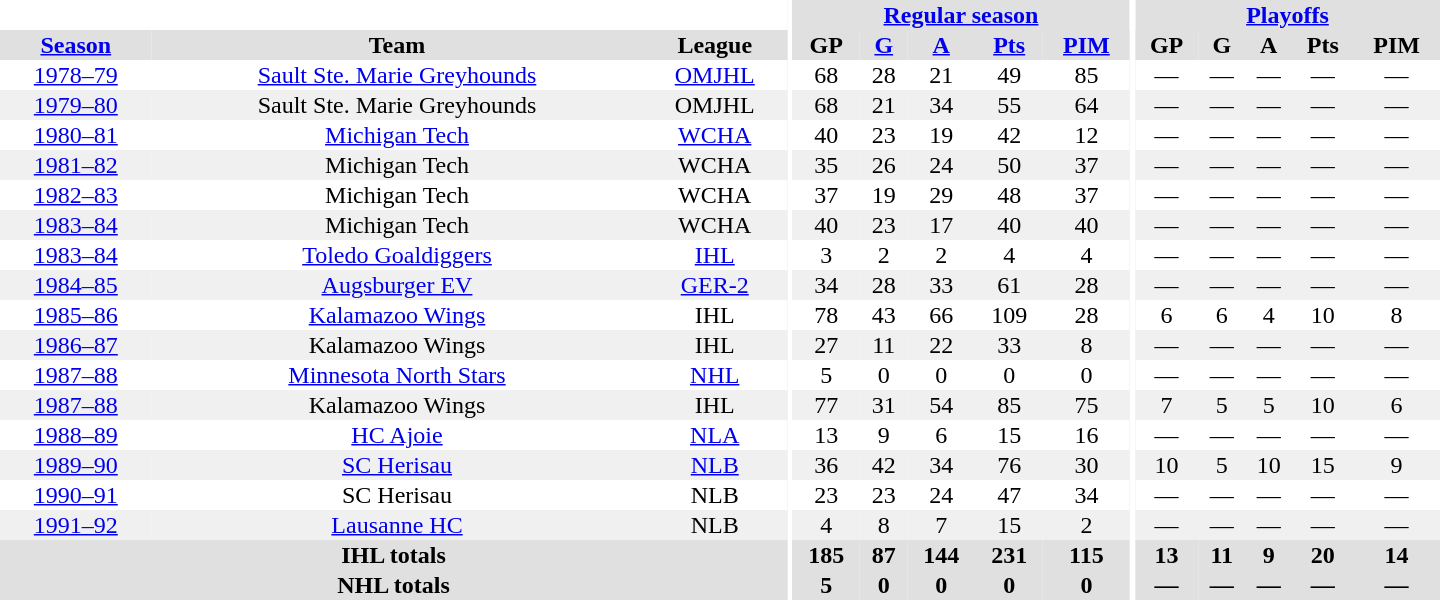<table border="0" cellpadding="1" cellspacing="0" style="text-align:center; width:60em">
<tr bgcolor="#e0e0e0">
<th colspan="3" bgcolor="#ffffff"></th>
<th rowspan="100" bgcolor="#ffffff"></th>
<th colspan="5"><a href='#'>Regular season</a></th>
<th rowspan="100" bgcolor="#ffffff"></th>
<th colspan="5"><a href='#'>Playoffs</a></th>
</tr>
<tr bgcolor="#e0e0e0">
<th><a href='#'>Season</a></th>
<th>Team</th>
<th>League</th>
<th>GP</th>
<th><a href='#'>G</a></th>
<th><a href='#'>A</a></th>
<th><a href='#'>Pts</a></th>
<th><a href='#'>PIM</a></th>
<th>GP</th>
<th>G</th>
<th>A</th>
<th>Pts</th>
<th>PIM</th>
</tr>
<tr>
<td><a href='#'>1978–79</a></td>
<td><a href='#'>Sault Ste. Marie Greyhounds</a></td>
<td><a href='#'>OMJHL</a></td>
<td>68</td>
<td>28</td>
<td>21</td>
<td>49</td>
<td>85</td>
<td>—</td>
<td>—</td>
<td>—</td>
<td>—</td>
<td>—</td>
</tr>
<tr bgcolor="#f0f0f0">
<td><a href='#'>1979–80</a></td>
<td>Sault Ste. Marie Greyhounds</td>
<td>OMJHL</td>
<td>68</td>
<td>21</td>
<td>34</td>
<td>55</td>
<td>64</td>
<td>—</td>
<td>—</td>
<td>—</td>
<td>—</td>
<td>—</td>
</tr>
<tr>
<td><a href='#'>1980–81</a></td>
<td><a href='#'>Michigan Tech</a></td>
<td><a href='#'>WCHA</a></td>
<td>40</td>
<td>23</td>
<td>19</td>
<td>42</td>
<td>12</td>
<td>—</td>
<td>—</td>
<td>—</td>
<td>—</td>
<td>—</td>
</tr>
<tr bgcolor="#f0f0f0">
<td><a href='#'>1981–82</a></td>
<td>Michigan Tech</td>
<td>WCHA</td>
<td>35</td>
<td>26</td>
<td>24</td>
<td>50</td>
<td>37</td>
<td>—</td>
<td>—</td>
<td>—</td>
<td>—</td>
<td>—</td>
</tr>
<tr>
<td><a href='#'>1982–83</a></td>
<td>Michigan Tech</td>
<td>WCHA</td>
<td>37</td>
<td>19</td>
<td>29</td>
<td>48</td>
<td>37</td>
<td>—</td>
<td>—</td>
<td>—</td>
<td>—</td>
<td>—</td>
</tr>
<tr bgcolor="#f0f0f0">
<td><a href='#'>1983–84</a></td>
<td>Michigan Tech</td>
<td>WCHA</td>
<td>40</td>
<td>23</td>
<td>17</td>
<td>40</td>
<td>40</td>
<td>—</td>
<td>—</td>
<td>—</td>
<td>—</td>
<td>—</td>
</tr>
<tr>
<td><a href='#'>1983–84</a></td>
<td><a href='#'>Toledo Goaldiggers</a></td>
<td><a href='#'>IHL</a></td>
<td>3</td>
<td>2</td>
<td>2</td>
<td>4</td>
<td>4</td>
<td>—</td>
<td>—</td>
<td>—</td>
<td>—</td>
<td>—</td>
</tr>
<tr bgcolor="#f0f0f0">
<td><a href='#'>1984–85</a></td>
<td><a href='#'>Augsburger EV</a></td>
<td><a href='#'>GER-2</a></td>
<td>34</td>
<td>28</td>
<td>33</td>
<td>61</td>
<td>28</td>
<td>—</td>
<td>—</td>
<td>—</td>
<td>—</td>
<td>—</td>
</tr>
<tr>
<td><a href='#'>1985–86</a></td>
<td><a href='#'>Kalamazoo Wings</a></td>
<td>IHL</td>
<td>78</td>
<td>43</td>
<td>66</td>
<td>109</td>
<td>28</td>
<td>6</td>
<td>6</td>
<td>4</td>
<td>10</td>
<td>8</td>
</tr>
<tr bgcolor="#f0f0f0">
<td><a href='#'>1986–87</a></td>
<td>Kalamazoo Wings</td>
<td>IHL</td>
<td>27</td>
<td>11</td>
<td>22</td>
<td>33</td>
<td>8</td>
<td>—</td>
<td>—</td>
<td>—</td>
<td>—</td>
<td>—</td>
</tr>
<tr>
<td><a href='#'>1987–88</a></td>
<td><a href='#'>Minnesota North Stars</a></td>
<td><a href='#'>NHL</a></td>
<td>5</td>
<td>0</td>
<td>0</td>
<td>0</td>
<td>0</td>
<td>—</td>
<td>—</td>
<td>—</td>
<td>—</td>
<td>—</td>
</tr>
<tr bgcolor="#f0f0f0">
<td><a href='#'>1987–88</a></td>
<td>Kalamazoo Wings</td>
<td>IHL</td>
<td>77</td>
<td>31</td>
<td>54</td>
<td>85</td>
<td>75</td>
<td>7</td>
<td>5</td>
<td>5</td>
<td>10</td>
<td>6</td>
</tr>
<tr>
<td><a href='#'>1988–89</a></td>
<td><a href='#'>HC Ajoie</a></td>
<td><a href='#'>NLA</a></td>
<td>13</td>
<td>9</td>
<td>6</td>
<td>15</td>
<td>16</td>
<td>—</td>
<td>—</td>
<td>—</td>
<td>—</td>
<td>—</td>
</tr>
<tr bgcolor="#f0f0f0">
<td><a href='#'>1989–90</a></td>
<td><a href='#'>SC Herisau</a></td>
<td><a href='#'>NLB</a></td>
<td>36</td>
<td>42</td>
<td>34</td>
<td>76</td>
<td>30</td>
<td>10</td>
<td>5</td>
<td>10</td>
<td>15</td>
<td>9</td>
</tr>
<tr>
<td><a href='#'>1990–91</a></td>
<td>SC Herisau</td>
<td>NLB</td>
<td>23</td>
<td>23</td>
<td>24</td>
<td>47</td>
<td>34</td>
<td>—</td>
<td>—</td>
<td>—</td>
<td>—</td>
<td>—</td>
</tr>
<tr bgcolor="#f0f0f0">
<td><a href='#'>1991–92</a></td>
<td><a href='#'>Lausanne HC</a></td>
<td>NLB</td>
<td>4</td>
<td>8</td>
<td>7</td>
<td>15</td>
<td>2</td>
<td>—</td>
<td>—</td>
<td>—</td>
<td>—</td>
<td>—</td>
</tr>
<tr bgcolor="#e0e0e0">
<th colspan="3">IHL totals</th>
<th>185</th>
<th>87</th>
<th>144</th>
<th>231</th>
<th>115</th>
<th>13</th>
<th>11</th>
<th>9</th>
<th>20</th>
<th>14</th>
</tr>
<tr bgcolor="#e0e0e0">
<th colspan="3">NHL totals</th>
<th>5</th>
<th>0</th>
<th>0</th>
<th>0</th>
<th>0</th>
<th>—</th>
<th>—</th>
<th>—</th>
<th>—</th>
<th>—</th>
</tr>
</table>
